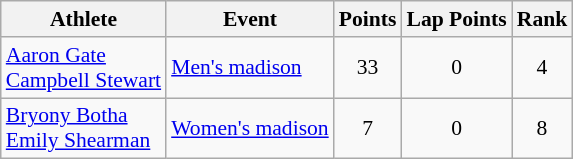<table class=wikitable style=font-size:90%;text-align:center>
<tr>
<th>Athlete</th>
<th>Event</th>
<th>Points</th>
<th>Lap Points</th>
<th>Rank</th>
</tr>
<tr>
<td align=left><a href='#'>Aaron Gate</a><br><a href='#'>Campbell Stewart</a></td>
<td align=left><a href='#'>Men's madison</a></td>
<td>33</td>
<td>0</td>
<td>4</td>
</tr>
<tr>
<td align=left><a href='#'>Bryony Botha</a><br><a href='#'>Emily Shearman</a></td>
<td align=left><a href='#'>Women's madison</a></td>
<td>7</td>
<td>0</td>
<td>8</td>
</tr>
</table>
